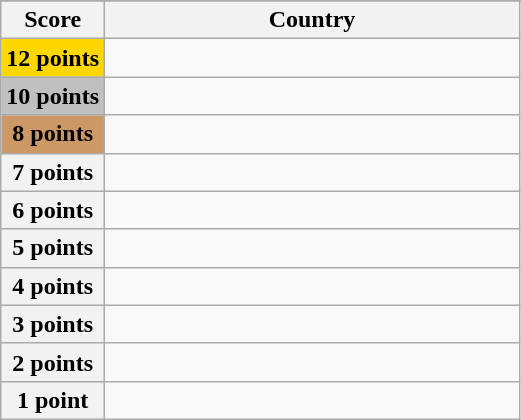<table class="wikitable">
<tr>
</tr>
<tr>
<th scope="col" width="20%">Score</th>
<th scope="col">Country</th>
</tr>
<tr>
<th scope="row" style="background:gold">12 points</th>
<td></td>
</tr>
<tr>
<th scope="row" style="background:silver">10 points</th>
<td></td>
</tr>
<tr>
<th scope="row" style="background:#CC9966">8 points</th>
<td></td>
</tr>
<tr>
<th scope="row">7 points</th>
<td></td>
</tr>
<tr>
<th scope="row">6 points</th>
<td></td>
</tr>
<tr>
<th scope="row">5 points</th>
<td></td>
</tr>
<tr>
<th scope="row">4 points</th>
<td></td>
</tr>
<tr>
<th scope="row">3 points</th>
<td></td>
</tr>
<tr>
<th scope="row">2 points</th>
<td></td>
</tr>
<tr>
<th scope="row">1 point</th>
<td></td>
</tr>
</table>
